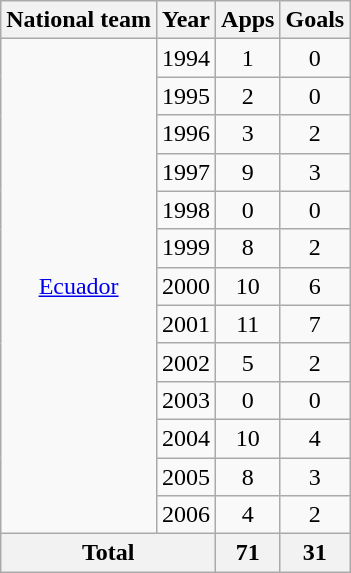<table class="wikitable" style="text-align:center">
<tr>
<th>National team</th>
<th>Year</th>
<th>Apps</th>
<th>Goals</th>
</tr>
<tr>
<td rowspan="13"><a href='#'>Ecuador</a></td>
<td>1994</td>
<td>1</td>
<td>0</td>
</tr>
<tr>
<td>1995</td>
<td>2</td>
<td>0</td>
</tr>
<tr>
<td>1996</td>
<td>3</td>
<td>2</td>
</tr>
<tr>
<td>1997</td>
<td>9</td>
<td>3</td>
</tr>
<tr>
<td>1998</td>
<td>0</td>
<td>0</td>
</tr>
<tr>
<td>1999</td>
<td>8</td>
<td>2</td>
</tr>
<tr>
<td>2000</td>
<td>10</td>
<td>6</td>
</tr>
<tr>
<td>2001</td>
<td>11</td>
<td>7</td>
</tr>
<tr>
<td>2002</td>
<td>5</td>
<td>2</td>
</tr>
<tr>
<td>2003</td>
<td>0</td>
<td>0</td>
</tr>
<tr>
<td>2004</td>
<td>10</td>
<td>4</td>
</tr>
<tr>
<td>2005</td>
<td>8</td>
<td>3</td>
</tr>
<tr>
<td>2006</td>
<td>4</td>
<td>2</td>
</tr>
<tr>
<th colspan="2">Total</th>
<th>71</th>
<th>31</th>
</tr>
</table>
